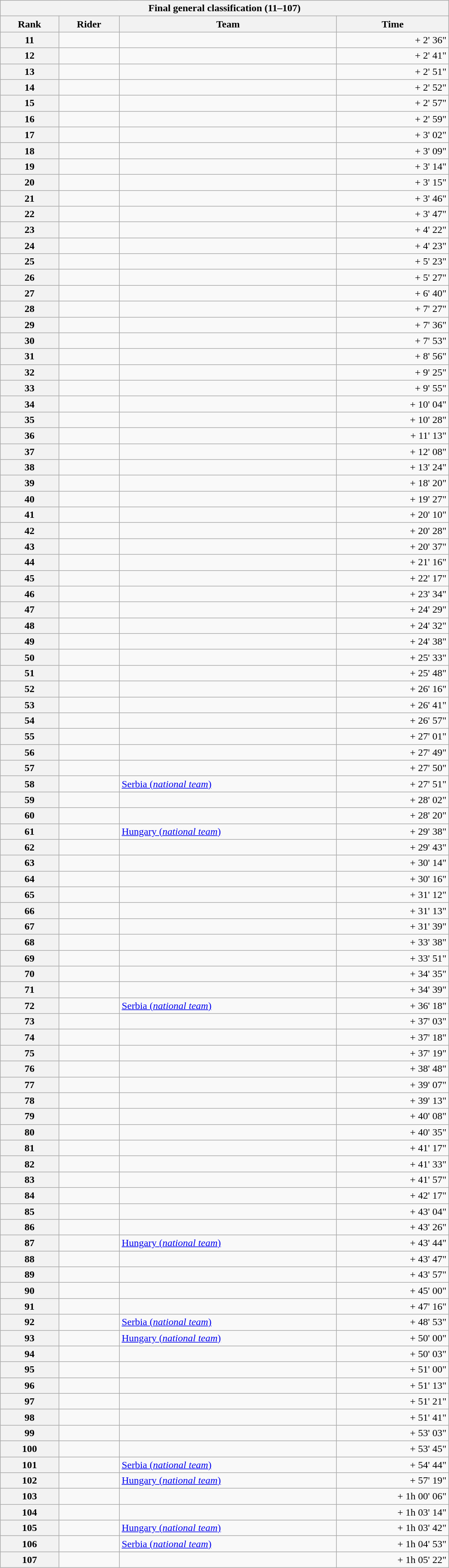<table class="collapsible collapsed wikitable" style="width:45em;margin-top:-1px;">
<tr>
<th scope="col" colspan="4">Final general classification (11–107)</th>
</tr>
<tr>
<th scope="col">Rank</th>
<th scope="col">Rider</th>
<th scope="col">Team</th>
<th scope="col">Time</th>
</tr>
<tr>
<th scope="row">11</th>
<td></td>
<td></td>
<td align="right">+ 2' 36"</td>
</tr>
<tr>
<th scope="row">12</th>
<td></td>
<td></td>
<td align="right">+ 2' 41"</td>
</tr>
<tr>
<th scope="row">13</th>
<td></td>
<td></td>
<td align="right">+ 2' 51"</td>
</tr>
<tr>
<th scope="row">14</th>
<td></td>
<td></td>
<td align="right">+ 2' 52"</td>
</tr>
<tr>
<th scope="row">15</th>
<td></td>
<td></td>
<td align="right">+ 2' 57"</td>
</tr>
<tr>
<th scope="row">16</th>
<td></td>
<td></td>
<td align="right">+ 2' 59"</td>
</tr>
<tr>
<th scope="row">17</th>
<td></td>
<td></td>
<td align="right">+ 3' 02"</td>
</tr>
<tr>
<th scope="row">18</th>
<td></td>
<td></td>
<td align="right">+ 3' 09"</td>
</tr>
<tr>
<th scope="row">19</th>
<td></td>
<td></td>
<td align="right">+ 3' 14"</td>
</tr>
<tr>
<th scope="row">20</th>
<td></td>
<td></td>
<td align="right">+ 3' 15"</td>
</tr>
<tr>
<th scope="row">21</th>
<td></td>
<td></td>
<td align="right">+ 3' 46"</td>
</tr>
<tr>
<th scope="row">22</th>
<td></td>
<td></td>
<td align="right">+ 3' 47"</td>
</tr>
<tr>
<th scope="row">23</th>
<td></td>
<td></td>
<td align="right">+ 4' 22"</td>
</tr>
<tr>
<th scope="row">24</th>
<td></td>
<td></td>
<td align="right">+ 4' 23"</td>
</tr>
<tr>
<th scope="row">25</th>
<td></td>
<td></td>
<td align="right">+ 5' 23"</td>
</tr>
<tr>
<th scope="row">26</th>
<td></td>
<td></td>
<td align="right">+ 5' 27"</td>
</tr>
<tr>
<th scope="row">27</th>
<td></td>
<td></td>
<td align="right">+ 6' 40"</td>
</tr>
<tr>
<th scope="row">28</th>
<td></td>
<td></td>
<td align="right">+ 7' 27"</td>
</tr>
<tr>
<th scope="row">29</th>
<td></td>
<td></td>
<td align="right">+ 7' 36"</td>
</tr>
<tr>
<th scope="row">30</th>
<td></td>
<td></td>
<td align="right">+ 7' 53"</td>
</tr>
<tr>
<th scope="row">31</th>
<td></td>
<td></td>
<td align="right">+ 8' 56"</td>
</tr>
<tr>
<th scope="row">32</th>
<td></td>
<td></td>
<td align="right">+ 9' 25"</td>
</tr>
<tr>
<th scope="row">33</th>
<td></td>
<td></td>
<td align="right">+ 9' 55"</td>
</tr>
<tr>
<th scope="row">34</th>
<td></td>
<td></td>
<td align="right">+ 10' 04"</td>
</tr>
<tr>
<th scope="row">35</th>
<td></td>
<td></td>
<td align="right">+ 10' 28"</td>
</tr>
<tr>
<th scope="row">36</th>
<td></td>
<td></td>
<td align="right">+ 11' 13"</td>
</tr>
<tr>
<th scope="row">37</th>
<td> </td>
<td></td>
<td align="right">+ 12' 08"</td>
</tr>
<tr>
<th scope="row">38</th>
<td></td>
<td></td>
<td align="right">+ 13' 24"</td>
</tr>
<tr>
<th scope="row">39</th>
<td></td>
<td></td>
<td align="right">+ 18' 20"</td>
</tr>
<tr>
<th scope="row">40</th>
<td></td>
<td></td>
<td align="right">+ 19' 27"</td>
</tr>
<tr>
<th scope="row">41</th>
<td></td>
<td></td>
<td align="right">+ 20' 10"</td>
</tr>
<tr>
<th scope="row">42</th>
<td></td>
<td></td>
<td align="right">+ 20' 28"</td>
</tr>
<tr>
<th scope="row">43</th>
<td></td>
<td></td>
<td align="right">+ 20' 37"</td>
</tr>
<tr>
<th scope="row">44</th>
<td></td>
<td></td>
<td align="right">+ 21' 16"</td>
</tr>
<tr>
<th scope="row">45</th>
<td></td>
<td></td>
<td align="right">+ 22' 17"</td>
</tr>
<tr>
<th scope="row">46</th>
<td></td>
<td></td>
<td align="right">+ 23' 34"</td>
</tr>
<tr>
<th scope="row">47</th>
<td></td>
<td></td>
<td align="right">+ 24' 29"</td>
</tr>
<tr>
<th scope="row">48</th>
<td></td>
<td></td>
<td align="right">+ 24' 32"</td>
</tr>
<tr>
<th scope="row">49</th>
<td></td>
<td></td>
<td align="right">+ 24' 38"</td>
</tr>
<tr>
<th scope="row">50</th>
<td></td>
<td></td>
<td align="right">+ 25' 33"</td>
</tr>
<tr>
<th scope="row">51</th>
<td></td>
<td></td>
<td align="right">+ 25' 48"</td>
</tr>
<tr>
<th scope="row">52</th>
<td></td>
<td></td>
<td align="right">+ 26' 16"</td>
</tr>
<tr>
<th scope="row">53</th>
<td></td>
<td></td>
<td align="right">+ 26' 41"</td>
</tr>
<tr>
<th scope="row">54</th>
<td></td>
<td></td>
<td align="right">+ 26' 57"</td>
</tr>
<tr>
<th scope="row">55</th>
<td></td>
<td></td>
<td align="right">+ 27' 01"</td>
</tr>
<tr>
<th scope="row">56</th>
<td></td>
<td></td>
<td align="right">+ 27' 49"</td>
</tr>
<tr>
<th scope="row">57</th>
<td></td>
<td></td>
<td align="right">+ 27' 50"</td>
</tr>
<tr>
<th scope="row">58</th>
<td></td>
<td><a href='#'>Serbia (<em>national team</em>)</a></td>
<td align="right">+ 27' 51"</td>
</tr>
<tr>
<th scope="row">59</th>
<td></td>
<td></td>
<td align="right">+ 28' 02"</td>
</tr>
<tr>
<th scope="row">60</th>
<td></td>
<td></td>
<td align="right">+ 28' 20"</td>
</tr>
<tr>
<th scope="row">61</th>
<td></td>
<td><a href='#'>Hungary (<em>national team</em>)</a></td>
<td align="right">+ 29' 38"</td>
</tr>
<tr>
<th scope="row">62</th>
<td></td>
<td></td>
<td align="right">+ 29' 43"</td>
</tr>
<tr>
<th scope="row">63</th>
<td></td>
<td></td>
<td align="right">+ 30' 14"</td>
</tr>
<tr>
<th scope="row">64</th>
<td></td>
<td></td>
<td align="right">+ 30' 16"</td>
</tr>
<tr>
<th scope="row">65</th>
<td></td>
<td></td>
<td align="right">+ 31' 12"</td>
</tr>
<tr>
<th scope="row">66</th>
<td></td>
<td></td>
<td align="right">+ 31' 13"</td>
</tr>
<tr>
<th scope="row">67</th>
<td></td>
<td></td>
<td align="right">+ 31' 39"</td>
</tr>
<tr>
<th scope="row">68</th>
<td></td>
<td></td>
<td align="right">+ 33' 38"</td>
</tr>
<tr>
<th scope="row">69</th>
<td></td>
<td></td>
<td align="right">+ 33' 51"</td>
</tr>
<tr>
<th scope="row">70</th>
<td></td>
<td></td>
<td align="right">+ 34' 35"</td>
</tr>
<tr>
<th scope="row">71</th>
<td></td>
<td></td>
<td align="right">+ 34' 39"</td>
</tr>
<tr>
<th scope="row">72</th>
<td></td>
<td><a href='#'>Serbia (<em>national team</em>)</a></td>
<td align="right">+ 36' 18"</td>
</tr>
<tr>
<th scope="row">73</th>
<td></td>
<td></td>
<td align="right">+ 37' 03"</td>
</tr>
<tr>
<th scope="row">74</th>
<td></td>
<td></td>
<td align="right">+ 37' 18"</td>
</tr>
<tr>
<th scope="row">75</th>
<td></td>
<td></td>
<td align="right">+ 37' 19"</td>
</tr>
<tr>
<th scope="row">76</th>
<td></td>
<td></td>
<td align="right">+ 38' 48"</td>
</tr>
<tr>
<th scope="row">77</th>
<td></td>
<td></td>
<td align="right">+ 39' 07"</td>
</tr>
<tr>
<th scope="row">78</th>
<td></td>
<td></td>
<td align="right">+ 39' 13"</td>
</tr>
<tr>
<th scope="row">79</th>
<td></td>
<td></td>
<td align="right">+ 40' 08"</td>
</tr>
<tr>
<th scope="row">80</th>
<td></td>
<td></td>
<td align="right">+ 40' 35"</td>
</tr>
<tr>
<th scope="row">81</th>
<td></td>
<td></td>
<td align="right">+ 41' 17"</td>
</tr>
<tr>
<th scope="row">82</th>
<td></td>
<td></td>
<td align="right">+ 41' 33"</td>
</tr>
<tr>
<th scope="row">83</th>
<td></td>
<td></td>
<td align="right">+ 41' 57"</td>
</tr>
<tr>
<th scope="row">84</th>
<td></td>
<td></td>
<td align="right">+ 42' 17"</td>
</tr>
<tr>
<th scope="row">85</th>
<td></td>
<td></td>
<td align="right">+ 43' 04"</td>
</tr>
<tr>
<th scope="row">86</th>
<td></td>
<td></td>
<td align="right">+ 43' 26"</td>
</tr>
<tr>
<th scope="row">87</th>
<td></td>
<td><a href='#'>Hungary (<em>national team</em>)</a></td>
<td align="right">+ 43' 44"</td>
</tr>
<tr>
<th scope="row">88</th>
<td></td>
<td></td>
<td align="right">+ 43' 47"</td>
</tr>
<tr>
<th scope="row">89</th>
<td></td>
<td></td>
<td align="right">+ 43' 57"</td>
</tr>
<tr>
<th scope="row">90</th>
<td></td>
<td></td>
<td align="right">+ 45' 00"</td>
</tr>
<tr>
<th scope="row">91</th>
<td></td>
<td></td>
<td align="right">+ 47' 16"</td>
</tr>
<tr>
<th scope="row">92</th>
<td></td>
<td><a href='#'>Serbia (<em>national team</em>)</a></td>
<td align="right">+ 48' 53"</td>
</tr>
<tr>
<th scope="row">93</th>
<td></td>
<td><a href='#'>Hungary (<em>national team</em>)</a></td>
<td align="right">+ 50' 00"</td>
</tr>
<tr>
<th scope="row">94</th>
<td></td>
<td></td>
<td align="right">+ 50' 03"</td>
</tr>
<tr>
<th scope="row">95</th>
<td></td>
<td></td>
<td align="right">+ 51' 00"</td>
</tr>
<tr>
<th scope="row">96</th>
<td></td>
<td></td>
<td align="right">+ 51' 13"</td>
</tr>
<tr>
<th scope="row">97</th>
<td></td>
<td></td>
<td align="right">+ 51' 21"</td>
</tr>
<tr>
<th scope="row">98</th>
<td></td>
<td></td>
<td align="right">+ 51' 41"</td>
</tr>
<tr>
<th scope="row">99</th>
<td></td>
<td></td>
<td align="right">+ 53' 03"</td>
</tr>
<tr>
<th scope="row">100</th>
<td></td>
<td></td>
<td align="right">+ 53' 45"</td>
</tr>
<tr>
<th scope="row">101</th>
<td></td>
<td><a href='#'>Serbia (<em>national team</em>)</a></td>
<td align="right">+ 54' 44"</td>
</tr>
<tr>
<th scope="row">102</th>
<td></td>
<td><a href='#'>Hungary (<em>national team</em>)</a></td>
<td align="right">+ 57' 19"</td>
</tr>
<tr>
<th scope="row">103</th>
<td></td>
<td></td>
<td align="right">+ 1h 00' 06"</td>
</tr>
<tr>
<th scope="row">104</th>
<td></td>
<td></td>
<td align="right">+ 1h 03' 14"</td>
</tr>
<tr>
<th scope="row">105</th>
<td></td>
<td><a href='#'>Hungary (<em>national team</em>)</a></td>
<td align="right">+ 1h 03' 42"</td>
</tr>
<tr>
<th scope="row">106</th>
<td></td>
<td><a href='#'>Serbia (<em>national team</em>)</a></td>
<td align="right">+ 1h 04' 53"</td>
</tr>
<tr>
<th scope="row">107</th>
<td></td>
<td></td>
<td align="right">+ 1h 05' 22"</td>
</tr>
</table>
